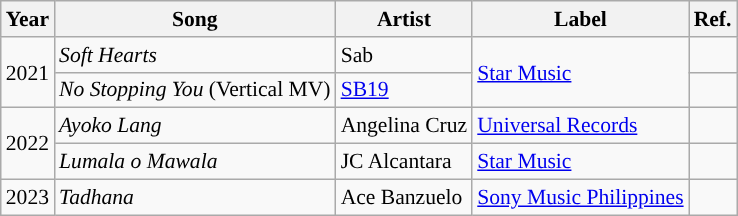<table class="wikitable" style="font-size:90%">
<tr>
<th>Year</th>
<th>Song</th>
<th>Artist</th>
<th>Label</th>
<th>Ref.</th>
</tr>
<tr>
<td rowspan=" 2">2021</td>
<td><em>Soft Hearts</em></td>
<td>Sab</td>
<td rowspan="2"><a href='#'>Star Music</a></td>
<td></td>
</tr>
<tr>
<td><em>No Stopping You</em> (Vertical MV)</td>
<td><a href='#'>SB19</a></td>
<td align="center"></td>
</tr>
<tr>
<td rowspan="2">2022</td>
<td><em>Ayoko Lang</em></td>
<td>Angelina Cruz</td>
<td><a href='#'>Universal Records</a></td>
<td align="center"></td>
</tr>
<tr>
<td><em>Lumala o Mawala</em></td>
<td>JC Alcantara</td>
<td><a href='#'>Star Music</a></td>
<td align="center"></td>
</tr>
<tr>
<td>2023</td>
<td><em>Tadhana</em></td>
<td>Ace Banzuelo</td>
<td><a href='#'>Sony Music Philippines</a></td>
<td align="center"></td>
</tr>
</table>
